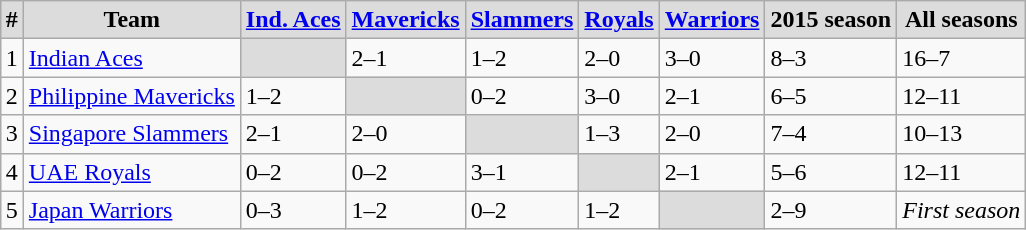<table class="wikitable center" style="width:auto; margin-left:auto; margin-right:auto;">
<tr>
<th style="background-color:#DCDCDC">#</th>
<th style="background-color:#DCDCDC">Team</th>
<th style="background-color:#DCDCDC"><a href='#'>Ind. Aces</a></th>
<th style="background-color:#DCDCDC"><a href='#'>Mavericks</a></th>
<th style="background-color:#DCDCDC"><a href='#'>Slammers</a></th>
<th style="background-color:#DCDCDC"><a href='#'>Royals</a></th>
<th style="background-color:#DCDCDC"><a href='#'>Warriors</a></th>
<th style="background-color:#DCDCDC">2015 season</th>
<th style="background-color:#DCDCDC">All seasons</th>
</tr>
<tr>
<td>1</td>
<td style="text-align:left;"> <a href='#'>Indian Aces</a></td>
<td style="background-color:#DCDCDC"></td>
<td>2–1</td>
<td>1–2</td>
<td>2–0</td>
<td>3–0</td>
<td>8–3</td>
<td>16–7</td>
</tr>
<tr>
<td>2</td>
<td style="text-align:left;"> <a href='#'>Philippine Mavericks</a></td>
<td>1–2</td>
<td style="background-color:#DCDCDC"></td>
<td>0–2</td>
<td>3–0</td>
<td>2–1</td>
<td>6–5</td>
<td>12–11</td>
</tr>
<tr>
<td>3</td>
<td style="text-align:left;"> <a href='#'>Singapore Slammers</a></td>
<td>2–1</td>
<td>2–0</td>
<td style="background-color:#DCDCDC"></td>
<td>1–3</td>
<td>2–0</td>
<td>7–4</td>
<td>10–13</td>
</tr>
<tr>
<td>4</td>
<td style="text-align:left;"> <a href='#'>UAE Royals</a></td>
<td>0–2</td>
<td>0–2</td>
<td>3–1</td>
<td style="background-color:#DCDCDC"></td>
<td>2–1</td>
<td>5–6</td>
<td>12–11</td>
</tr>
<tr>
<td>5</td>
<td style="text-align:left;"> <a href='#'>Japan Warriors</a></td>
<td>0–3</td>
<td>1–2</td>
<td>0–2</td>
<td>1–2</td>
<td style="background-color:#DCDCDC"></td>
<td>2–9</td>
<td><em>First season</em></td>
</tr>
</table>
